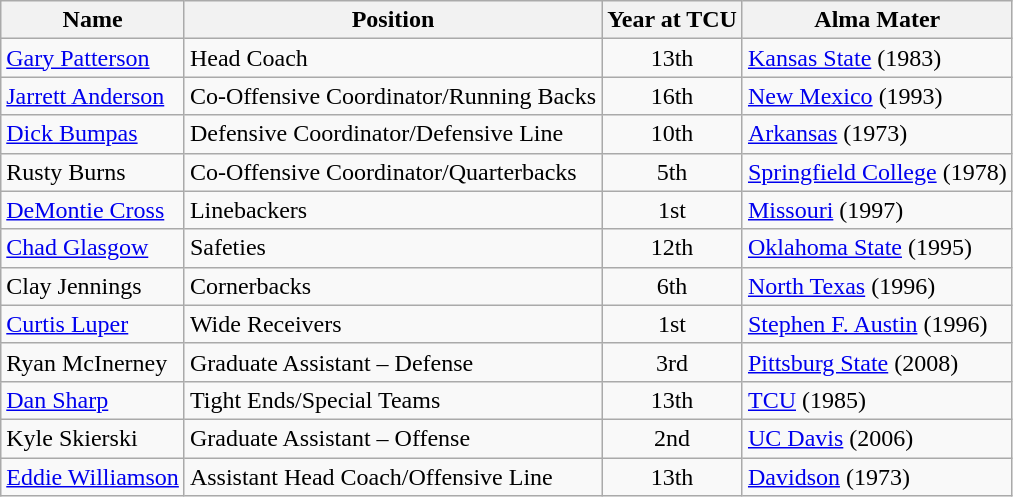<table class="wikitable">
<tr>
<th>Name</th>
<th>Position</th>
<th>Year at TCU</th>
<th>Alma Mater</th>
</tr>
<tr align="left">
<td><a href='#'>Gary Patterson</a></td>
<td>Head Coach</td>
<td align=center>13th</td>
<td><a href='#'>Kansas State</a> (1983)</td>
</tr>
<tr align="left">
<td><a href='#'>Jarrett Anderson</a></td>
<td>Co-Offensive Coordinator/Running Backs</td>
<td align=center>16th</td>
<td><a href='#'>New Mexico</a> (1993)</td>
</tr>
<tr align="left">
<td><a href='#'>Dick Bumpas</a></td>
<td>Defensive Coordinator/Defensive Line</td>
<td align=center>10th</td>
<td><a href='#'>Arkansas</a> (1973)</td>
</tr>
<tr align="left">
<td>Rusty Burns</td>
<td>Co-Offensive Coordinator/Quarterbacks</td>
<td align=center>5th</td>
<td><a href='#'>Springfield College</a> (1978)</td>
</tr>
<tr align="left">
<td><a href='#'>DeMontie Cross</a></td>
<td>Linebackers</td>
<td align=center>1st</td>
<td><a href='#'>Missouri</a> (1997)</td>
</tr>
<tr align="left">
<td><a href='#'>Chad Glasgow</a></td>
<td>Safeties</td>
<td align=center>12th</td>
<td><a href='#'>Oklahoma State</a> (1995)</td>
</tr>
<tr align="left">
<td>Clay Jennings</td>
<td>Cornerbacks</td>
<td align=center>6th</td>
<td><a href='#'>North Texas</a> (1996)</td>
</tr>
<tr align="left">
<td><a href='#'>Curtis Luper</a></td>
<td>Wide Receivers</td>
<td align=center>1st</td>
<td><a href='#'>Stephen F. Austin</a> (1996)</td>
</tr>
<tr align="left">
<td>Ryan McInerney</td>
<td>Graduate Assistant – Defense</td>
<td align=center>3rd</td>
<td><a href='#'>Pittsburg State</a> (2008)</td>
</tr>
<tr align="left">
<td><a href='#'>Dan Sharp</a></td>
<td>Tight Ends/Special Teams</td>
<td align=center>13th</td>
<td><a href='#'>TCU</a> (1985)</td>
</tr>
<tr align="left">
<td>Kyle Skierski</td>
<td>Graduate Assistant – Offense</td>
<td align=center>2nd</td>
<td><a href='#'>UC Davis</a> (2006)</td>
</tr>
<tr align="left">
<td><a href='#'>Eddie Williamson</a></td>
<td>Assistant Head Coach/Offensive Line</td>
<td align=center>13th</td>
<td><a href='#'>Davidson</a> (1973)</td>
</tr>
</table>
